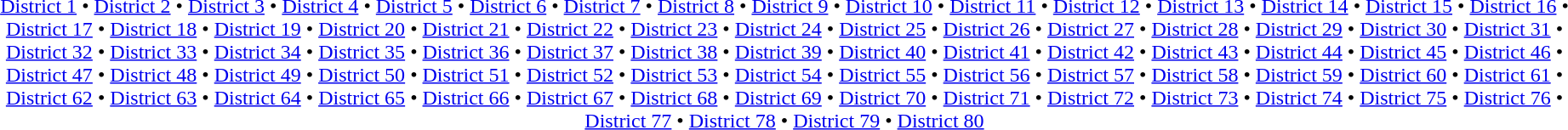<table id=toc class=toc summary=Contents>
<tr>
<td align=center><br><a href='#'>District 1</a> • <a href='#'>District 2</a> • <a href='#'>District 3</a> • <a href='#'>District 4</a> • <a href='#'>District 5</a> • <a href='#'>District 6</a> • <a href='#'>District 7</a> • <a href='#'>District 8</a> • <a href='#'>District 9</a> • <a href='#'>District 10</a> • <a href='#'>District 11</a> • <a href='#'>District 12</a> • <a href='#'>District 13</a> • <a href='#'>District 14</a> • <a href='#'>District 15</a> • <a href='#'>District 16</a> • <a href='#'>District 17</a> • <a href='#'>District 18</a> • <a href='#'>District 19</a> • <a href='#'>District 20</a> • <a href='#'>District 21</a> • <a href='#'>District 22</a> • <a href='#'>District 23</a> • <a href='#'>District 24</a> • <a href='#'>District 25</a> • <a href='#'>District 26</a> • <a href='#'>District 27</a> • <a href='#'>District 28</a> • <a href='#'>District 29</a> • <a href='#'>District 30</a> • <a href='#'>District 31</a> • <a href='#'>District 32</a> • <a href='#'>District 33</a> • <a href='#'>District 34</a> • <a href='#'>District 35</a> • <a href='#'>District 36</a> • <a href='#'>District 37</a> • <a href='#'>District 38</a> • <a href='#'>District 39</a> • <a href='#'>District 40</a> • <a href='#'>District 41</a> • <a href='#'>District 42</a> • <a href='#'>District 43</a> • <a href='#'>District 44</a> • <a href='#'>District 45</a> • <a href='#'>District 46</a> • <a href='#'>District 47</a> • <a href='#'>District 48</a> • <a href='#'>District 49</a> • <a href='#'>District 50</a> • <a href='#'>District 51</a> • <a href='#'>District 52</a> • <a href='#'>District 53</a> • <a href='#'>District 54</a> • <a href='#'>District 55</a> • <a href='#'>District 56</a> • <a href='#'>District 57</a> • <a href='#'>District 58</a> • <a href='#'>District 59</a> • <a href='#'>District 60</a> • <a href='#'>District 61</a> • <a href='#'>District 62</a> • <a href='#'>District 63</a> • <a href='#'>District 64</a> • <a href='#'>District 65</a> • <a href='#'>District 66</a> • <a href='#'>District 67</a> • <a href='#'>District 68</a> • <a href='#'>District 69</a> • <a href='#'>District 70</a> • <a href='#'>District 71</a> • <a href='#'>District 72</a> • <a href='#'>District 73</a> • <a href='#'>District 74</a> • <a href='#'>District 75</a> • <a href='#'>District 76</a> • <a href='#'>District 77</a> • <a href='#'>District 78</a> • <a href='#'>District 79</a> • <a href='#'>District 80</a> </td>
</tr>
</table>
